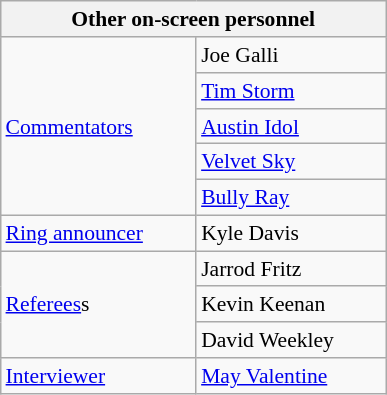<table align="right" class="wikitable" style="border:1px; font-size:90%; margin-left:1em;">
<tr>
<th width="250" colspan="2"><strong>Other on-screen personnel</strong></th>
</tr>
<tr>
<td rowspan="5"><a href='#'>Commentators</a></td>
<td>Joe Galli</td>
</tr>
<tr>
<td><a href='#'>Tim Storm</a></td>
</tr>
<tr>
<td><a href='#'>Austin Idol</a><br></td>
</tr>
<tr>
<td><a href='#'>Velvet Sky</a><br></td>
</tr>
<tr>
<td><a href='#'>Bully Ray</a><br></td>
</tr>
<tr>
<td rowspan="1"><a href='#'>Ring announcer</a></td>
<td>Kyle Davis</td>
</tr>
<tr>
<td rowspan="3"><a href='#'>Referees</a>s</td>
<td>Jarrod Fritz</td>
</tr>
<tr>
<td>Kevin Keenan</td>
</tr>
<tr>
<td>David Weekley</td>
</tr>
<tr>
<td rowspan="1"><a href='#'>Interviewer</a></td>
<td><a href='#'>May Valentine</a></td>
</tr>
</table>
